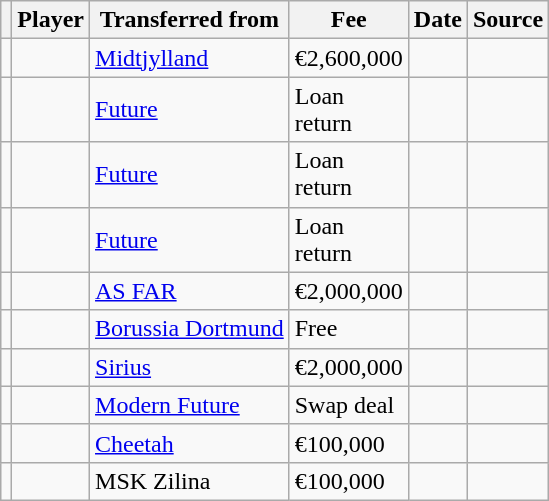<table class="wikitable plainrowheaders sortable">
<tr>
<th></th>
<th scope="col">Player</th>
<th>Transferred from</th>
<th style="width: 65px;">Fee</th>
<th scope="col">Date</th>
<th scope="col">Source</th>
</tr>
<tr>
<td align="center"></td>
<td></td>
<td> <a href='#'>Midtjylland</a></td>
<td>€2,600,000</td>
<td></td>
<td></td>
</tr>
<tr>
<td align="center"></td>
<td></td>
<td> <a href='#'>Future</a></td>
<td>Loan return</td>
<td></td>
<td></td>
</tr>
<tr>
<td align="center"></td>
<td></td>
<td> <a href='#'>Future</a></td>
<td>Loan return</td>
<td></td>
<td></td>
</tr>
<tr>
<td align="center"></td>
<td></td>
<td> <a href='#'>Future</a></td>
<td>Loan return</td>
<td></td>
<td></td>
</tr>
<tr>
<td align="center"></td>
<td></td>
<td> <a href='#'>AS FAR</a></td>
<td>€2,000,000</td>
<td></td>
<td></td>
</tr>
<tr>
<td align="center"></td>
<td></td>
<td><a href='#'>Borussia Dortmund</a></td>
<td>Free</td>
<td></td>
<td></td>
</tr>
<tr>
<td align="center"></td>
<td></td>
<td> <a href='#'>Sirius</a></td>
<td>€2,000,000</td>
<td></td>
<td></td>
</tr>
<tr>
<td align="center"></td>
<td></td>
<td> <a href='#'>Modern Future</a></td>
<td>Swap deal</td>
<td></td>
<td></td>
</tr>
<tr>
<td align="center"></td>
<td></td>
<td> <a href='#'>Cheetah</a></td>
<td>€100,000</td>
<td></td>
<td></td>
</tr>
<tr>
<td align="center"></td>
<td></td>
<td> MSK Zilina</td>
<td>€100,000</td>
<td></td>
<td></td>
</tr>
</table>
